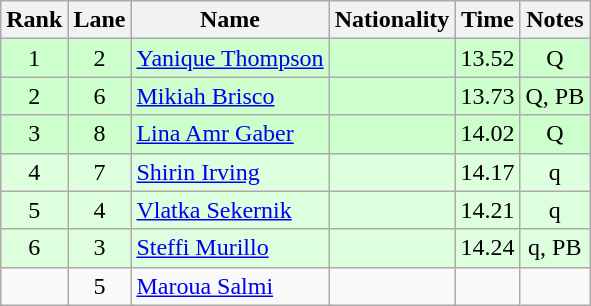<table class="wikitable sortable" style="text-align:center">
<tr>
<th>Rank</th>
<th>Lane</th>
<th>Name</th>
<th>Nationality</th>
<th>Time</th>
<th>Notes</th>
</tr>
<tr bgcolor=ccffcc>
<td>1</td>
<td>2</td>
<td align=left><a href='#'>Yanique Thompson</a></td>
<td align=left></td>
<td>13.52</td>
<td>Q</td>
</tr>
<tr bgcolor=ccffcc>
<td>2</td>
<td>6</td>
<td align=left><a href='#'>Mikiah Brisco</a></td>
<td align=left></td>
<td>13.73</td>
<td>Q, PB</td>
</tr>
<tr bgcolor=ccffcc>
<td>3</td>
<td>8</td>
<td align=left><a href='#'>Lina Amr Gaber</a></td>
<td align=left></td>
<td>14.02</td>
<td>Q</td>
</tr>
<tr bgcolor=ddffdd>
<td>4</td>
<td>7</td>
<td align=left><a href='#'>Shirin Irving</a></td>
<td align=left></td>
<td>14.17</td>
<td>q</td>
</tr>
<tr bgcolor=ddffdd>
<td>5</td>
<td>4</td>
<td align=left><a href='#'>Vlatka Sekernik</a></td>
<td align=left></td>
<td>14.21</td>
<td>q</td>
</tr>
<tr bgcolor=ddffdd>
<td>6</td>
<td>3</td>
<td align=left><a href='#'>Steffi Murillo</a></td>
<td align=left></td>
<td>14.24</td>
<td>q, PB</td>
</tr>
<tr>
<td></td>
<td>5</td>
<td align=left><a href='#'>Maroua Salmi</a></td>
<td align=left></td>
<td></td>
<td></td>
</tr>
</table>
